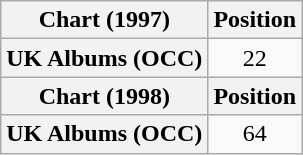<table class="wikitable plainrowheaders" style="text-align:center">
<tr>
<th scope="col">Chart (1997)</th>
<th scope="col">Position</th>
</tr>
<tr>
<th scope="row">UK Albums (OCC)</th>
<td>22</td>
</tr>
<tr>
<th scope="col">Chart (1998)</th>
<th scope="col">Position</th>
</tr>
<tr>
<th scope="row">UK Albums (OCC)</th>
<td>64</td>
</tr>
</table>
